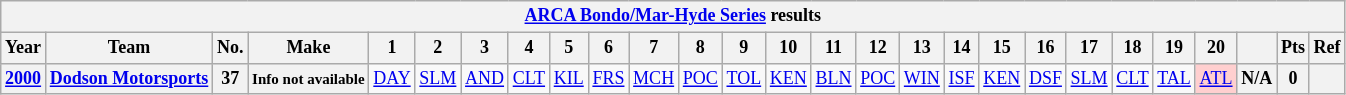<table class="wikitable" style="text-align:center; font-size:75%">
<tr>
<th colspan=27><a href='#'>ARCA Bondo/Mar-Hyde Series</a> results</th>
</tr>
<tr>
<th>Year</th>
<th>Team</th>
<th>No.</th>
<th>Make</th>
<th>1</th>
<th>2</th>
<th>3</th>
<th>4</th>
<th>5</th>
<th>6</th>
<th>7</th>
<th>8</th>
<th>9</th>
<th>10</th>
<th>11</th>
<th>12</th>
<th>13</th>
<th>14</th>
<th>15</th>
<th>16</th>
<th>17</th>
<th>18</th>
<th>19</th>
<th>20</th>
<th></th>
<th>Pts</th>
<th>Ref</th>
</tr>
<tr>
<th><a href='#'>2000</a></th>
<th><a href='#'>Dodson Motorsports</a></th>
<th>37</th>
<th><small>Info not available</small></th>
<td><a href='#'>DAY</a></td>
<td><a href='#'>SLM</a></td>
<td><a href='#'>AND</a></td>
<td><a href='#'>CLT</a></td>
<td><a href='#'>KIL</a></td>
<td><a href='#'>FRS</a></td>
<td><a href='#'>MCH</a></td>
<td><a href='#'>POC</a></td>
<td><a href='#'>TOL</a></td>
<td><a href='#'>KEN</a></td>
<td><a href='#'>BLN</a></td>
<td><a href='#'>POC</a></td>
<td><a href='#'>WIN</a></td>
<td><a href='#'>ISF</a></td>
<td><a href='#'>KEN</a></td>
<td><a href='#'>DSF</a></td>
<td><a href='#'>SLM</a></td>
<td><a href='#'>CLT</a></td>
<td><a href='#'>TAL</a></td>
<td style="background:#FFCFCF;"><a href='#'>ATL</a><br></td>
<th>N/A</th>
<th>0</th>
<th></th>
</tr>
</table>
